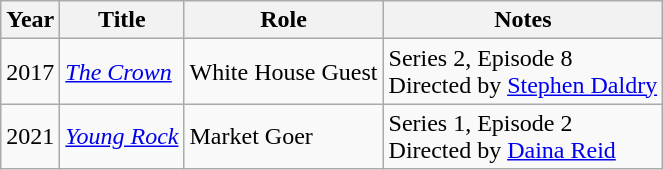<table class="wikitable sortable">
<tr>
<th>Year</th>
<th>Title</th>
<th>Role</th>
<th>Notes</th>
</tr>
<tr>
<td>2017</td>
<td><em><a href='#'>The Crown</a></em></td>
<td>White House Guest</td>
<td>Series 2, Episode 8 <br>Directed by <a href='#'>Stephen Daldry</a></td>
</tr>
<tr>
<td>2021</td>
<td><em><a href='#'>Young Rock</a></em></td>
<td>Market Goer</td>
<td>Series 1, Episode 2 <br>Directed by <a href='#'>Daina Reid</a></td>
</tr>
</table>
